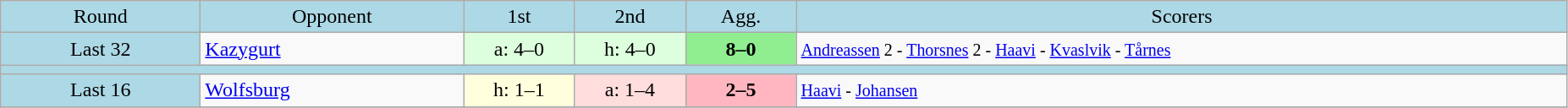<table class="wikitable" style="text-align:center">
<tr bgcolor=lightblue>
<td width=150px>Round</td>
<td width=200px>Opponent</td>
<td width=80px>1st</td>
<td width=80px>2nd</td>
<td width=80px>Agg.</td>
<td width=600px>Scorers</td>
</tr>
<tr>
<td bgcolor=lightblue>Last 32</td>
<td align=left> <a href='#'>Kazygurt</a></td>
<td bgcolor="#ddffdd">a: 4–0</td>
<td bgcolor="#ddffdd">h: 4–0</td>
<td bgcolor=lightgreen><strong>8–0</strong></td>
<td align=left><small><a href='#'>Andreassen</a> 2 -  <a href='#'>Thorsnes</a> 2 - <a href='#'>Haavi</a> - <a href='#'>Kvaslvik</a> - <a href='#'>Tårnes</a></small></td>
</tr>
<tr bgcolor=lightblue>
<td colspan=6></td>
</tr>
<tr>
<td bgcolor=lightblue>Last 16</td>
<td align=left> <a href='#'>Wolfsburg</a></td>
<td bgcolor="#ffffdd">h: 1–1</td>
<td bgcolor="#ffdddd">a: 1–4</td>
<td bgcolor=lightpink><strong>2–5</strong></td>
<td align=left><small><a href='#'>Haavi</a> - <a href='#'>Johansen</a></small></td>
</tr>
<tr>
</tr>
</table>
